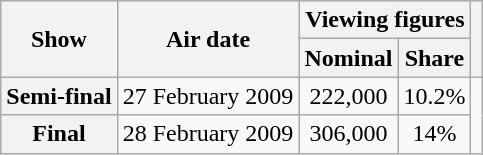<table class="wikitable plainrowheaders sortable" style="text-align:center">
<tr>
<th rowspan="2" scope="col" class="unsortable">Show</th>
<th rowspan="2" scope="col">Air date</th>
<th colspan="2" scope="col">Viewing figures</th>
<th rowspan="2"></th>
</tr>
<tr>
<th>Nominal</th>
<th>Share</th>
</tr>
<tr>
<th scope="row">Semi-final</th>
<td>27 February 2009</td>
<td>222,000</td>
<td>10.2%</td>
<td rowspan="2"></td>
</tr>
<tr>
<th scope="row">Final</th>
<td>28 February 2009</td>
<td>306,000</td>
<td>14%</td>
</tr>
</table>
